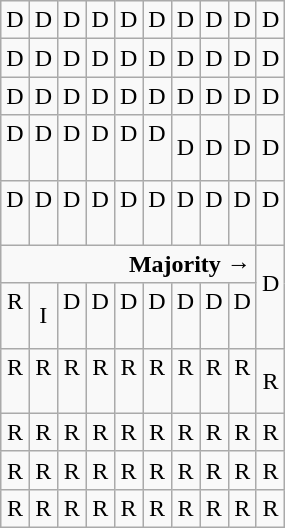<table class="wikitable" style="text-align:center;">
<tr>
<td>D</td>
<td>D</td>
<td>D</td>
<td>D</td>
<td>D</td>
<td>D</td>
<td>D</td>
<td>D</td>
<td>D</td>
<td>D</td>
</tr>
<tr>
<td width=10% >D</td>
<td width=10% >D</td>
<td width=10% >D</td>
<td width=10% >D</td>
<td width=10% >D</td>
<td width=10% >D</td>
<td width=10% >D</td>
<td width=10% >D</td>
<td width=10% >D</td>
<td width=10% >D</td>
</tr>
<tr>
<td>D</td>
<td>D</td>
<td>D</td>
<td>D</td>
<td>D</td>
<td>D</td>
<td>D</td>
<td>D</td>
<td>D</td>
<td>D</td>
</tr>
<tr>
<td>D<br><br></td>
<td>D<br><br></td>
<td>D<br><br></td>
<td>D<br><br></td>
<td>D<br><br></td>
<td>D<br><br></td>
<td>D</td>
<td>D</td>
<td>D</td>
<td>D</td>
</tr>
<tr>
<td>D<br><br></td>
<td>D<br><br></td>
<td>D<br><br></td>
<td>D<br><br></td>
<td>D<br><br></td>
<td>D<br><br></td>
<td>D<br><br></td>
<td>D<br><br></td>
<td>D<br><br></td>
<td>D<br><br></td>
</tr>
<tr>
<td colspan=9 style="text-align:right"><strong>Majority →</strong></td>
<td rowspan=2 >D<br><br></td>
</tr>
<tr>
<td>R<br><br></td>
<td>I</td>
<td>D<br><br></td>
<td>D<br><br></td>
<td>D<br><br></td>
<td>D<br><br></td>
<td>D<br><br></td>
<td>D<br><br></td>
<td>D<br><br></td>
</tr>
<tr>
<td>R<br><br></td>
<td>R<br><br></td>
<td>R<br><br></td>
<td>R<br><br></td>
<td>R<br><br></td>
<td>R<br><br></td>
<td>R<br><br></td>
<td>R<br><br></td>
<td>R<br><br></td>
<td>R</td>
</tr>
<tr>
<td>R</td>
<td>R</td>
<td>R</td>
<td>R</td>
<td>R</td>
<td>R</td>
<td>R</td>
<td>R</td>
<td>R</td>
<td>R</td>
</tr>
<tr>
<td>R</td>
<td>R</td>
<td>R</td>
<td>R</td>
<td>R</td>
<td>R</td>
<td>R</td>
<td>R</td>
<td>R</td>
<td>R</td>
</tr>
<tr>
<td>R</td>
<td>R</td>
<td>R</td>
<td>R</td>
<td>R</td>
<td>R</td>
<td>R</td>
<td>R</td>
<td>R</td>
<td>R</td>
</tr>
</table>
